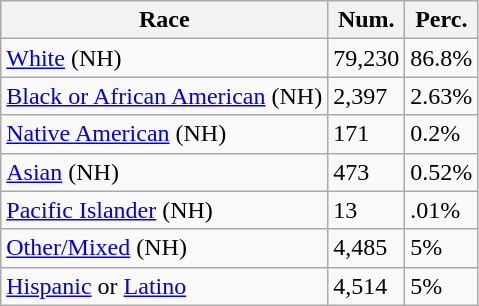<table class="wikitable">
<tr>
<th>Race</th>
<th>Num.</th>
<th>Perc.</th>
</tr>
<tr>
<td><a href='#'>White</a> (NH)</td>
<td>79,230</td>
<td>86.8%</td>
</tr>
<tr>
<td><a href='#'>Black or African American</a> (NH)</td>
<td>2,397</td>
<td>2.63%</td>
</tr>
<tr>
<td><a href='#'>Native American</a> (NH)</td>
<td>171</td>
<td>0.2%</td>
</tr>
<tr>
<td><a href='#'>Asian</a> (NH)</td>
<td>473</td>
<td>0.52%</td>
</tr>
<tr>
<td><a href='#'>Pacific Islander</a> (NH)</td>
<td>13</td>
<td>.01%</td>
</tr>
<tr>
<td><a href='#'>Other/Mixed</a> (NH)</td>
<td>4,485</td>
<td>5%</td>
</tr>
<tr>
<td><a href='#'>Hispanic</a> or <a href='#'>Latino</a></td>
<td>4,514</td>
<td>5%</td>
</tr>
</table>
